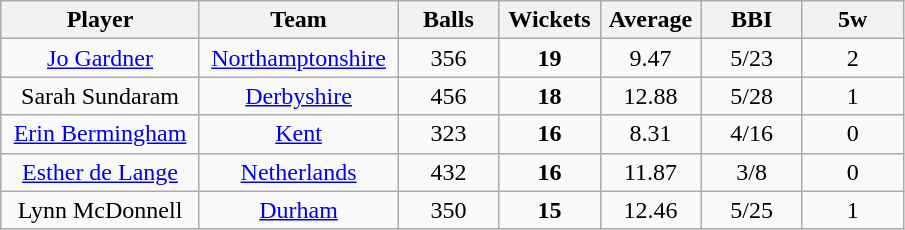<table class="wikitable" style="text-align:center">
<tr>
<th width=125>Player</th>
<th width=125>Team</th>
<th width=60>Balls</th>
<th width=60>Wickets</th>
<th width=60>Average</th>
<th width=60>BBI</th>
<th width=60>5w</th>
</tr>
<tr>
<td><a href='#'>Jo Gardner</a></td>
<td><a href='#'>Northamptonshire</a></td>
<td>356</td>
<td><strong>19</strong></td>
<td>9.47</td>
<td>5/23</td>
<td>2</td>
</tr>
<tr>
<td>Sarah Sundaram</td>
<td><a href='#'>Derbyshire</a></td>
<td>456</td>
<td><strong>18</strong></td>
<td>12.88</td>
<td>5/28</td>
<td>1</td>
</tr>
<tr>
<td><a href='#'>Erin Bermingham</a></td>
<td><a href='#'>Kent</a></td>
<td>323</td>
<td><strong>16</strong></td>
<td>8.31</td>
<td>4/16</td>
<td>0</td>
</tr>
<tr>
<td><a href='#'>Esther de Lange</a></td>
<td><a href='#'>Netherlands</a></td>
<td>432</td>
<td><strong>16</strong></td>
<td>11.87</td>
<td>3/8</td>
<td>0</td>
</tr>
<tr>
<td>Lynn McDonnell</td>
<td><a href='#'>Durham</a></td>
<td>350</td>
<td><strong>15</strong></td>
<td>12.46</td>
<td>5/25</td>
<td>1</td>
</tr>
</table>
